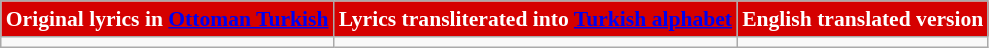<table class="wikitable" style="font-size:90%;">
<tr>
<th style="background-color:#D50000;color:white;">Original lyrics in <a href='#'>Ottoman Turkish</a></th>
<th style="background-color:#D50000;color:white;">Lyrics transliterated into <a href='#'>Turkish alphabet</a></th>
<th style="background-color:#D50000;color:white;">English translated version</th>
</tr>
<tr>
<td></td>
<td></td>
<td></td>
</tr>
</table>
